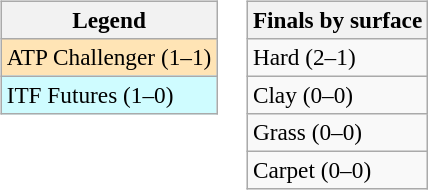<table>
<tr valign=top>
<td><br><table class=wikitable style=font-size:97%>
<tr>
<th>Legend</th>
</tr>
<tr bgcolor=moccasin>
<td>ATP Challenger (1–1)</td>
</tr>
<tr bgcolor=cffcff>
<td>ITF Futures (1–0)</td>
</tr>
</table>
</td>
<td><br><table class=wikitable style=font-size:97%>
<tr>
<th>Finals by surface</th>
</tr>
<tr>
<td>Hard (2–1)</td>
</tr>
<tr>
<td>Clay (0–0)</td>
</tr>
<tr>
<td>Grass (0–0)</td>
</tr>
<tr>
<td>Carpet (0–0)</td>
</tr>
</table>
</td>
</tr>
</table>
